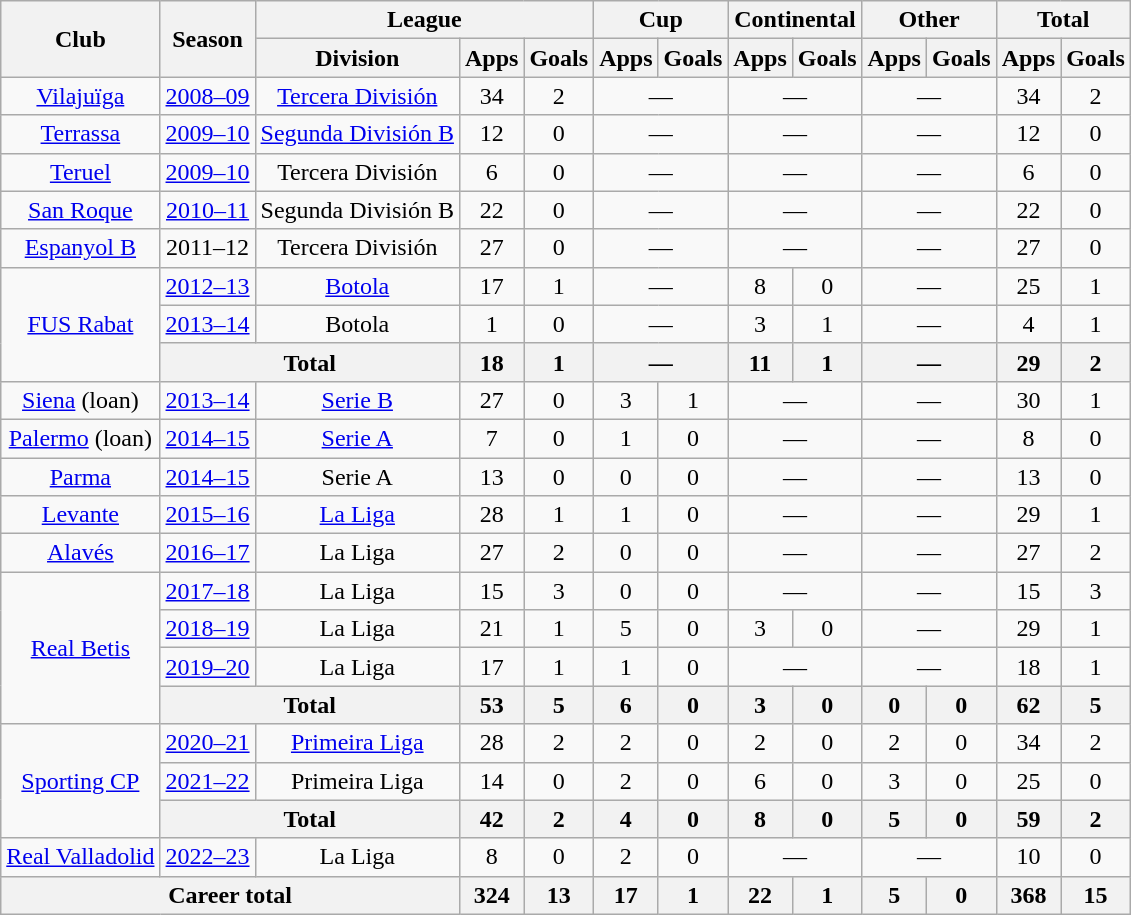<table class=wikitable style="text-align: center">
<tr>
<th rowspan="2">Club</th>
<th rowspan="2">Season</th>
<th colspan="3">League</th>
<th colspan="2">Cup</th>
<th colspan="2">Continental</th>
<th colspan="2">Other</th>
<th colspan="2">Total</th>
</tr>
<tr>
<th>Division</th>
<th>Apps</th>
<th>Goals</th>
<th>Apps</th>
<th>Goals</th>
<th>Apps</th>
<th>Goals</th>
<th>Apps</th>
<th>Goals</th>
<th>Apps</th>
<th>Goals</th>
</tr>
<tr>
<td><a href='#'>Vilajuïga</a></td>
<td><a href='#'>2008–09</a></td>
<td><a href='#'>Tercera División</a></td>
<td>34</td>
<td>2</td>
<td colspan="2">—</td>
<td colspan="2">—</td>
<td colspan="2">—</td>
<td>34</td>
<td>2</td>
</tr>
<tr>
<td><a href='#'>Terrassa</a></td>
<td><a href='#'>2009–10</a></td>
<td><a href='#'>Segunda División B</a></td>
<td>12</td>
<td>0</td>
<td colspan="2">—</td>
<td colspan="2">—</td>
<td colspan="2">—</td>
<td>12</td>
<td>0</td>
</tr>
<tr>
<td><a href='#'>Teruel</a></td>
<td><a href='#'>2009–10</a></td>
<td>Tercera División</td>
<td>6</td>
<td>0</td>
<td colspan="2">—</td>
<td colspan="2">—</td>
<td colspan="2">—</td>
<td>6</td>
<td>0</td>
</tr>
<tr>
<td><a href='#'>San Roque</a></td>
<td><a href='#'>2010–11</a></td>
<td>Segunda División B</td>
<td>22</td>
<td>0</td>
<td colspan="2">—</td>
<td colspan="2">—</td>
<td colspan="2">—</td>
<td>22</td>
<td>0</td>
</tr>
<tr>
<td><a href='#'>Espanyol B</a></td>
<td>2011–12</td>
<td>Tercera División</td>
<td>27</td>
<td>0</td>
<td colspan="2">—</td>
<td colspan="2">—</td>
<td colspan="2">—</td>
<td>27</td>
<td>0</td>
</tr>
<tr>
<td rowspan="3"><a href='#'>FUS Rabat</a></td>
<td><a href='#'>2012–13</a></td>
<td><a href='#'>Botola</a></td>
<td>17</td>
<td>1</td>
<td colspan="2">—</td>
<td>8</td>
<td>0</td>
<td colspan="2">—</td>
<td>25</td>
<td>1</td>
</tr>
<tr>
<td><a href='#'>2013–14</a></td>
<td>Botola</td>
<td>1</td>
<td>0</td>
<td colspan="2">—</td>
<td>3</td>
<td>1</td>
<td colspan="2">—</td>
<td>4</td>
<td>1</td>
</tr>
<tr>
<th colspan="2">Total</th>
<th>18</th>
<th>1</th>
<th colspan="2">—</th>
<th>11</th>
<th>1</th>
<th colspan="2">—</th>
<th>29</th>
<th>2</th>
</tr>
<tr>
<td><a href='#'>Siena</a> (loan)</td>
<td><a href='#'>2013–14</a></td>
<td><a href='#'>Serie B</a></td>
<td>27</td>
<td>0</td>
<td>3</td>
<td>1</td>
<td colspan="2">—</td>
<td colspan="2">—</td>
<td>30</td>
<td>1</td>
</tr>
<tr>
<td><a href='#'>Palermo</a> (loan)</td>
<td><a href='#'>2014–15</a></td>
<td><a href='#'>Serie A</a></td>
<td>7</td>
<td>0</td>
<td>1</td>
<td>0</td>
<td colspan="2">—</td>
<td colspan="2">—</td>
<td>8</td>
<td>0</td>
</tr>
<tr>
<td><a href='#'>Parma</a></td>
<td><a href='#'>2014–15</a></td>
<td>Serie A</td>
<td>13</td>
<td>0</td>
<td>0</td>
<td>0</td>
<td colspan="2">—</td>
<td colspan="2">—</td>
<td>13</td>
<td>0</td>
</tr>
<tr>
<td><a href='#'>Levante</a></td>
<td><a href='#'>2015–16</a></td>
<td><a href='#'>La Liga</a></td>
<td>28</td>
<td>1</td>
<td>1</td>
<td>0</td>
<td colspan="2">—</td>
<td colspan="2">—</td>
<td>29</td>
<td>1</td>
</tr>
<tr>
<td><a href='#'>Alavés</a></td>
<td><a href='#'>2016–17</a></td>
<td>La Liga</td>
<td>27</td>
<td>2</td>
<td>0</td>
<td>0</td>
<td colspan="2">—</td>
<td colspan="2">—</td>
<td>27</td>
<td>2</td>
</tr>
<tr>
<td rowspan="4"><a href='#'>Real Betis</a></td>
<td><a href='#'>2017–18</a></td>
<td>La Liga</td>
<td>15</td>
<td>3</td>
<td>0</td>
<td>0</td>
<td colspan="2">—</td>
<td colspan="2">—</td>
<td>15</td>
<td>3</td>
</tr>
<tr>
<td><a href='#'>2018–19</a></td>
<td>La Liga</td>
<td>21</td>
<td>1</td>
<td>5</td>
<td>0</td>
<td>3</td>
<td>0</td>
<td colspan="2">—</td>
<td>29</td>
<td>1</td>
</tr>
<tr>
<td><a href='#'>2019–20</a></td>
<td>La Liga</td>
<td>17</td>
<td>1</td>
<td>1</td>
<td>0</td>
<td colspan="2">—</td>
<td colspan="2">—</td>
<td>18</td>
<td>1</td>
</tr>
<tr>
<th colspan="2">Total</th>
<th>53</th>
<th>5</th>
<th>6</th>
<th>0</th>
<th>3</th>
<th>0</th>
<th>0</th>
<th>0</th>
<th>62</th>
<th>5</th>
</tr>
<tr>
<td rowspan="3"><a href='#'>Sporting CP</a></td>
<td><a href='#'>2020–21</a></td>
<td><a href='#'>Primeira Liga</a></td>
<td>28</td>
<td>2</td>
<td>2</td>
<td>0</td>
<td>2</td>
<td>0</td>
<td>2</td>
<td>0</td>
<td>34</td>
<td>2</td>
</tr>
<tr>
<td><a href='#'>2021–22</a></td>
<td>Primeira Liga</td>
<td>14</td>
<td>0</td>
<td>2</td>
<td>0</td>
<td>6</td>
<td>0</td>
<td>3</td>
<td>0</td>
<td>25</td>
<td>0</td>
</tr>
<tr>
<th colspan="2">Total</th>
<th>42</th>
<th>2</th>
<th>4</th>
<th>0</th>
<th>8</th>
<th>0</th>
<th>5</th>
<th>0</th>
<th>59</th>
<th>2</th>
</tr>
<tr>
<td><a href='#'>Real Valladolid</a></td>
<td><a href='#'>2022–23</a></td>
<td>La Liga</td>
<td>8</td>
<td>0</td>
<td>2</td>
<td>0</td>
<td colspan="2">—</td>
<td colspan="2">—</td>
<td>10</td>
<td>0</td>
</tr>
<tr>
<th colspan="3">Career total</th>
<th>324</th>
<th>13</th>
<th>17</th>
<th>1</th>
<th>22</th>
<th>1</th>
<th>5</th>
<th>0</th>
<th>368</th>
<th>15</th>
</tr>
</table>
